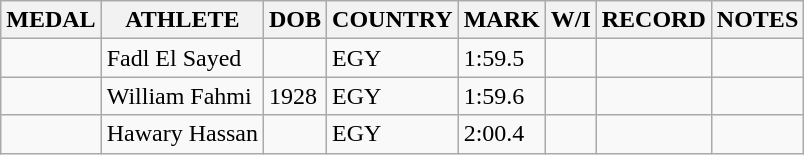<table class="wikitable">
<tr>
<th>MEDAL</th>
<th>ATHLETE</th>
<th>DOB</th>
<th>COUNTRY</th>
<th>MARK</th>
<th>W/I</th>
<th>RECORD</th>
<th>NOTES</th>
</tr>
<tr>
<td></td>
<td>Fadl El Sayed</td>
<td></td>
<td>EGY</td>
<td>1:59.5</td>
<td></td>
<td></td>
<td></td>
</tr>
<tr>
<td></td>
<td>William Fahmi</td>
<td>1928</td>
<td>EGY</td>
<td>1:59.6</td>
<td></td>
<td></td>
<td></td>
</tr>
<tr>
<td></td>
<td>Hawary Hassan</td>
<td></td>
<td>EGY</td>
<td>2:00.4</td>
<td></td>
<td></td>
<td></td>
</tr>
</table>
